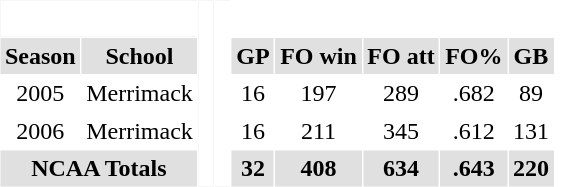<table BORDER="0" CELLPADDING="3" CELLSPACING="1">
<tr ALIGN="center" bgcolor="#e0e0e0">
<th colspan="2" bgcolor="#ffffff"> </th>
<th rowspan="99" bgcolor="#ffffff"> </th>
<th rowspan="99" bgcolor="#ffffff"> </th>
</tr>
<tr ALIGN="center" bgcolor="#e0e0e0">
<th>Season</th>
<th>School</th>
<th>GP</th>
<th>FO win</th>
<th>FO att</th>
<th>FO%</th>
<th>GB</th>
</tr>
<tr ALIGN="center" bgcolor="#ffffff">
<td>2005</td>
<td>Merrimack</td>
<td>16</td>
<td>197</td>
<td>289</td>
<td>.682</td>
<td>89</td>
<td></td>
</tr>
<tr ALIGN="center">
<td>2006</td>
<td>Merrimack</td>
<td>16</td>
<td>211</td>
<td>345</td>
<td>.612</td>
<td>131</td>
<td></td>
</tr>
<tr ALIGN="center" bgcolor="#e0e0e0">
<th colspan="2">NCAA Totals</th>
<th>32</th>
<th>408</th>
<th>634</th>
<th>.643</th>
<th>220</th>
</tr>
</table>
